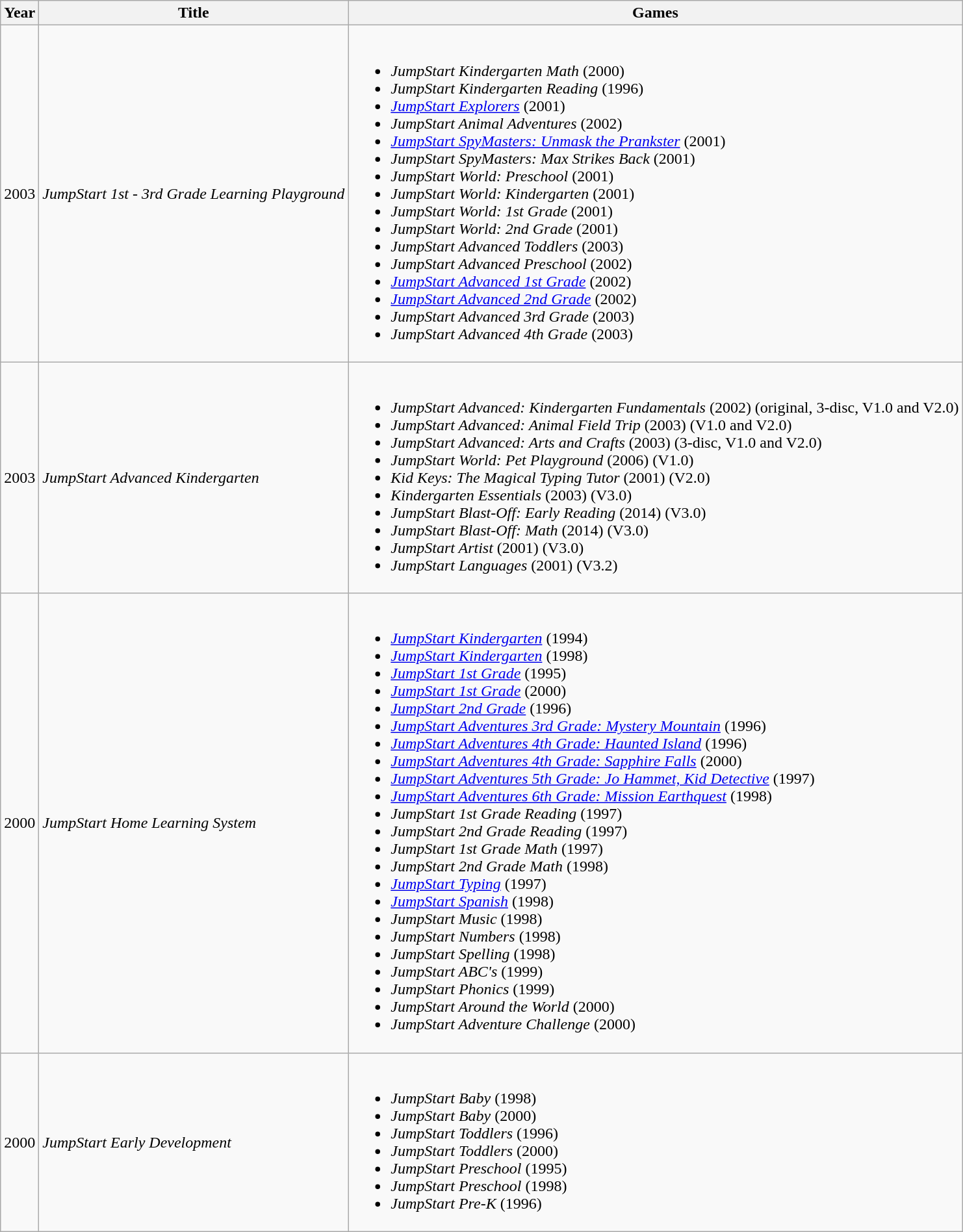<table class="wikitable">
<tr>
<th>Year</th>
<th>Title</th>
<th>Games</th>
</tr>
<tr>
<td>2003</td>
<td><em>JumpStart 1st - 3rd Grade Learning Playground</em></td>
<td><br><ul><li><em>JumpStart Kindergarten Math</em> (2000)</li><li><em>JumpStart Kindergarten Reading</em> (1996)</li><li><em><a href='#'>JumpStart Explorers</a></em> (2001)</li><li><em>JumpStart Animal Adventures</em> (2002)</li><li><em><a href='#'>JumpStart SpyMasters: Unmask the Prankster</a></em> (2001)</li><li><em>JumpStart SpyMasters: Max Strikes Back</em> (2001)</li><li><em>JumpStart World: Preschool</em> (2001)</li><li><em>JumpStart World: Kindergarten</em> (2001)</li><li><em>JumpStart World: 1st Grade</em> (2001)</li><li><em>JumpStart World: 2nd Grade</em> (2001)</li><li><em>JumpStart Advanced Toddlers</em> (2003)</li><li><em>JumpStart Advanced Preschool</em> (2002)</li><li><em><a href='#'>JumpStart Advanced 1st Grade</a></em> (2002)</li><li><em><a href='#'>JumpStart Advanced 2nd Grade</a></em> (2002)</li><li><em>JumpStart Advanced 3rd Grade</em> (2003)</li><li><em>JumpStart Advanced 4th Grade</em> (2003)</li></ul></td>
</tr>
<tr>
<td>2003</td>
<td><em>JumpStart Advanced Kindergarten</em></td>
<td><br><ul><li><em>JumpStart Advanced: Kindergarten Fundamentals</em> (2002) (original, 3-disc, V1.0 and V2.0)</li><li><em>JumpStart Advanced: Animal Field Trip</em> (2003) (V1.0 and V2.0)</li><li><em>JumpStart Advanced: Arts and Crafts</em> (2003) (3-disc, V1.0 and V2.0)</li><li><em>JumpStart World: Pet Playground</em> (2006) (V1.0)</li><li><em>Kid Keys: The Magical Typing Tutor</em> (2001) (V2.0)</li><li><em>Kindergarten Essentials</em> (2003) (V3.0)</li><li><em>JumpStart Blast-Off: Early Reading</em> (2014) (V3.0)</li><li><em>JumpStart Blast-Off: Math</em> (2014) (V3.0)</li><li><em>JumpStart Artist</em> (2001) (V3.0)</li><li><em>JumpStart Languages</em> (2001) (V3.2)</li></ul></td>
</tr>
<tr>
<td>2000</td>
<td><em>JumpStart Home Learning System</em></td>
<td><br><ul><li><em><a href='#'>JumpStart Kindergarten</a></em> (1994)</li><li><em><a href='#'>JumpStart Kindergarten</a></em> (1998)</li><li><em><a href='#'>JumpStart 1st Grade</a></em> (1995)</li><li><em><a href='#'>JumpStart 1st Grade</a></em> (2000)</li><li><em><a href='#'>JumpStart 2nd Grade</a></em> (1996)</li><li><em><a href='#'>JumpStart Adventures 3rd Grade: Mystery Mountain</a></em> (1996)</li><li><em><a href='#'>JumpStart Adventures 4th Grade: Haunted Island</a></em> (1996)</li><li><em><a href='#'>JumpStart Adventures 4th Grade: Sapphire Falls</a></em> (2000)</li><li><em><a href='#'>JumpStart Adventures 5th Grade: Jo Hammet, Kid Detective</a></em> (1997)</li><li><em><a href='#'>JumpStart Adventures 6th Grade: Mission Earthquest</a></em> (1998)</li><li><em>JumpStart 1st Grade Reading</em> (1997)</li><li><em>JumpStart 2nd Grade Reading</em> (1997)</li><li><em>JumpStart 1st Grade Math</em> (1997)</li><li><em>JumpStart 2nd Grade Math</em> (1998)</li><li><em><a href='#'>JumpStart Typing</a></em> (1997)</li><li><em><a href='#'>JumpStart Spanish</a></em> (1998)</li><li><em>JumpStart Music</em> (1998)</li><li><em>JumpStart Numbers</em> (1998)</li><li><em>JumpStart Spelling</em> (1998)</li><li><em>JumpStart ABC's</em> (1999)</li><li><em>JumpStart Phonics</em> (1999)</li><li><em>JumpStart Around the World</em> (2000)</li><li><em>JumpStart Adventure Challenge</em> (2000)</li></ul></td>
</tr>
<tr>
<td>2000</td>
<td><em>JumpStart Early Development</em></td>
<td><br><ul><li><em>JumpStart Baby</em> (1998)</li><li><em>JumpStart Baby</em> (2000)</li><li><em>JumpStart Toddlers</em> (1996)</li><li><em>JumpStart Toddlers</em> (2000)</li><li><em>JumpStart Preschool</em> (1995)</li><li><em>JumpStart Preschool</em> (1998)</li><li><em>JumpStart Pre-K</em> (1996)</li></ul></td>
</tr>
</table>
